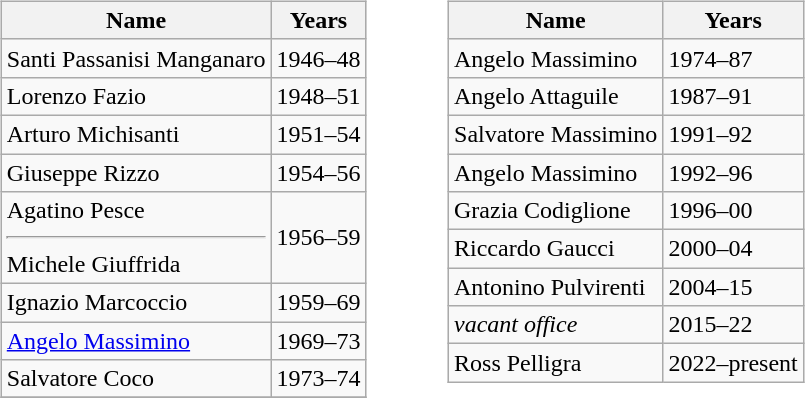<table>
<tr>
<td width="10"> </td>
<td valign="top"><br><table class="wikitable" style="text-align: center">
<tr>
<th rowspan="1">Name</th>
<th rowspan="1">Years</th>
</tr>
<tr>
<td align=left>Santi Passanisi Manganaro</td>
<td align=left>1946–48</td>
</tr>
<tr>
<td align=left>Lorenzo Fazio</td>
<td align=left>1948–51</td>
</tr>
<tr>
<td align=left>Arturo Michisanti</td>
<td align=left>1951–54</td>
</tr>
<tr>
<td align=left>Giuseppe Rizzo</td>
<td align=left>1954–56</td>
</tr>
<tr>
<td align=left>Agatino Pesce<hr>Michele Giuffrida</td>
<td align=left>1956–59</td>
</tr>
<tr>
<td align=left>Ignazio Marcoccio</td>
<td align=left>1959–69</td>
</tr>
<tr>
<td align=left><a href='#'>Angelo Massimino</a></td>
<td align=left>1969–73</td>
</tr>
<tr>
<td align=left>Salvatore Coco</td>
<td align=left>1973–74</td>
</tr>
<tr>
</tr>
</table>
</td>
<td width="30"> </td>
<td valign="top"><br><table class="wikitable" style="text-align: center">
<tr>
<th rowspan="1">Name</th>
<th rowspan="1">Years</th>
</tr>
<tr>
<td align=left>Angelo Massimino</td>
<td align=left>1974–87</td>
</tr>
<tr>
<td align=left>Angelo Attaguile</td>
<td align=left>1987–91</td>
</tr>
<tr>
<td align=left>Salvatore Massimino</td>
<td align=left>1991–92</td>
</tr>
<tr>
<td align=left>Angelo Massimino</td>
<td align=left>1992–96</td>
</tr>
<tr>
<td align=left>Grazia Codiglione</td>
<td align=left>1996–00</td>
</tr>
<tr>
<td align=left>Riccardo Gaucci</td>
<td align=left>2000–04</td>
</tr>
<tr>
<td align=left>Antonino Pulvirenti</td>
<td align=left>2004–15</td>
</tr>
<tr>
<td align=left><em>vacant office</em></td>
<td align=left>2015–22</td>
</tr>
<tr>
<td align=left>Ross Pelligra</td>
<td align=left>2022–present</td>
</tr>
</table>
</td>
</tr>
</table>
